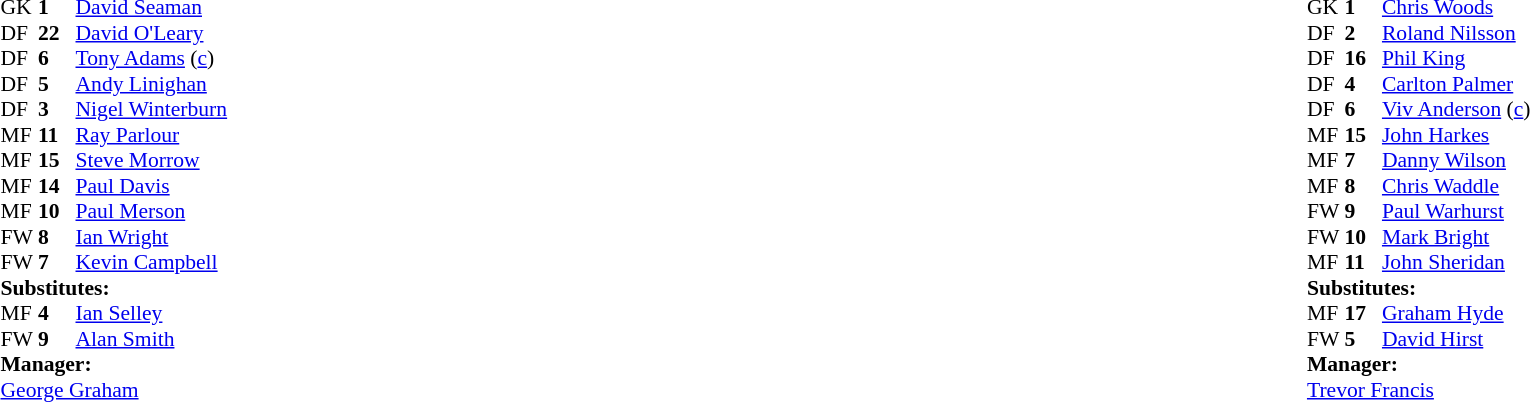<table width=100%>
<tr>
<td valign=top width=50%><br><table style=font-size:90% cellspacing=0 cellpadding=0>
<tr>
<th width=25></th>
<th width=25></th>
</tr>
<tr>
<td>GK</td>
<td><strong>1</strong></td>
<td> <a href='#'>David Seaman</a></td>
</tr>
<tr>
<td>DF</td>
<td><strong>22</strong></td>
<td> <a href='#'>David O'Leary</a></td>
</tr>
<tr>
<td>DF</td>
<td><strong>6</strong></td>
<td> <a href='#'>Tony Adams</a> (<a href='#'>c</a>)</td>
</tr>
<tr>
<td>DF</td>
<td><strong>5</strong></td>
<td> <a href='#'>Andy Linighan</a></td>
</tr>
<tr>
<td>DF</td>
<td><strong>3</strong></td>
<td> <a href='#'>Nigel Winterburn</a></td>
</tr>
<tr>
<td>MF</td>
<td><strong>11</strong></td>
<td> <a href='#'>Ray Parlour</a></td>
</tr>
<tr>
<td>MF</td>
<td><strong>15</strong></td>
<td> <a href='#'>Steve Morrow</a></td>
</tr>
<tr>
<td>MF</td>
<td><strong>14</strong></td>
<td> <a href='#'>Paul Davis</a></td>
</tr>
<tr>
<td>MF</td>
<td><strong>10</strong></td>
<td> <a href='#'>Paul Merson</a></td>
</tr>
<tr>
<td>FW</td>
<td><strong>8</strong></td>
<td> <a href='#'>Ian Wright</a></td>
</tr>
<tr>
<td>FW</td>
<td><strong>7</strong></td>
<td> <a href='#'>Kevin Campbell</a></td>
</tr>
<tr>
<td colspan="4"><strong>Substitutes:</strong></td>
</tr>
<tr>
<td>MF</td>
<td><strong>4</strong></td>
<td> <a href='#'>Ian Selley</a></td>
</tr>
<tr>
<td>FW</td>
<td><strong>9</strong></td>
<td> <a href='#'>Alan Smith</a></td>
</tr>
<tr>
<td colspan="4"><strong>Manager:</strong></td>
</tr>
<tr>
<td colspan="4"> <a href='#'>George Graham</a></td>
</tr>
</table>
</td>
<td valign="top"></td>
<td valign="top" width="50%"><br><table style="font-size:90%" cellspacing="0" cellpadding="0" align=center>
<tr>
<th width=25></th>
<th width=25></th>
</tr>
<tr>
<td>GK</td>
<td><strong>1</strong></td>
<td> <a href='#'>Chris Woods</a></td>
</tr>
<tr>
<td>DF</td>
<td><strong>2</strong></td>
<td> <a href='#'>Roland Nilsson</a></td>
</tr>
<tr>
<td>DF</td>
<td><strong>16</strong></td>
<td> <a href='#'>Phil King</a></td>
<td></td>
<td></td>
</tr>
<tr>
<td>DF</td>
<td><strong>4</strong></td>
<td> <a href='#'>Carlton Palmer</a></td>
<td></td>
</tr>
<tr>
<td>DF</td>
<td><strong>6</strong></td>
<td> <a href='#'>Viv Anderson</a> (<a href='#'>c</a>)</td>
</tr>
<tr>
<td>MF</td>
<td><strong>15</strong></td>
<td> <a href='#'>John Harkes</a></td>
</tr>
<tr>
<td>MF</td>
<td><strong>7</strong></td>
<td> <a href='#'>Danny Wilson</a></td>
<td></td>
<td></td>
</tr>
<tr>
<td>MF</td>
<td><strong>8</strong></td>
<td> <a href='#'>Chris Waddle</a></td>
</tr>
<tr>
<td>FW</td>
<td><strong>9</strong></td>
<td> <a href='#'>Paul Warhurst</a></td>
</tr>
<tr>
<td>FW</td>
<td><strong>10</strong></td>
<td> <a href='#'>Mark Bright</a></td>
<td></td>
</tr>
<tr>
<td>MF</td>
<td><strong>11</strong></td>
<td> <a href='#'>John Sheridan</a></td>
</tr>
<tr>
<td colspan="4"><strong>Substitutes:</strong></td>
</tr>
<tr>
<td>MF</td>
<td><strong>17</strong></td>
<td> <a href='#'>Graham Hyde</a></td>
<td></td>
<td></td>
</tr>
<tr>
<td>FW</td>
<td><strong>5</strong></td>
<td> <a href='#'>David Hirst</a></td>
<td></td>
<td></td>
</tr>
<tr>
<td colspan="4"><strong>Manager:</strong></td>
</tr>
<tr>
<td colspan="4"> <a href='#'>Trevor Francis</a></td>
</tr>
</table>
</td>
</tr>
</table>
